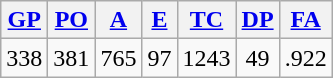<table class="wikitable">
<tr>
<th><a href='#'>GP</a></th>
<th><a href='#'>PO</a></th>
<th><a href='#'>A</a></th>
<th><a href='#'>E</a></th>
<th><a href='#'>TC</a></th>
<th><a href='#'>DP</a></th>
<th><a href='#'>FA</a></th>
</tr>
<tr align=center>
<td>338</td>
<td>381</td>
<td>765</td>
<td>97</td>
<td>1243</td>
<td>49</td>
<td>.922</td>
</tr>
</table>
